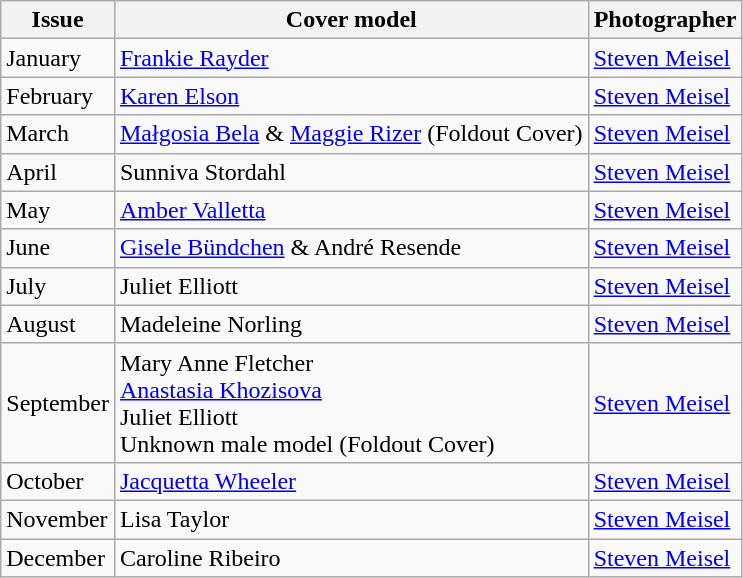<table class="sortable wikitable">
<tr>
<th>Issue</th>
<th>Cover model</th>
<th>Photographer</th>
</tr>
<tr>
<td>January</td>
<td><a href='#'>Frankie Rayder</a></td>
<td><a href='#'>Steven Meisel</a></td>
</tr>
<tr>
<td>February</td>
<td><a href='#'>Karen Elson</a></td>
<td><a href='#'>Steven Meisel</a></td>
</tr>
<tr>
<td>March</td>
<td><a href='#'>Małgosia Bela</a> & <a href='#'>Maggie Rizer</a> (Foldout Cover)</td>
<td><a href='#'>Steven Meisel</a></td>
</tr>
<tr>
<td>April</td>
<td>Sunniva Stordahl</td>
<td><a href='#'>Steven Meisel</a></td>
</tr>
<tr>
<td>May</td>
<td><a href='#'>Amber Valletta</a></td>
<td><a href='#'>Steven Meisel</a></td>
</tr>
<tr>
<td>June</td>
<td><a href='#'>Gisele Bündchen</a> & André Resende</td>
<td><a href='#'>Steven Meisel</a></td>
</tr>
<tr>
<td>July</td>
<td>Juliet Elliott</td>
<td><a href='#'>Steven Meisel</a></td>
</tr>
<tr>
<td>August</td>
<td>Madeleine Norling</td>
<td><a href='#'>Steven Meisel</a></td>
</tr>
<tr>
<td>September</td>
<td>Mary Anne Fletcher<br><a href='#'>Anastasia Khozisova</a><br>Juliet Elliott<br>Unknown male model (Foldout Cover)</td>
<td><a href='#'>Steven Meisel</a></td>
</tr>
<tr>
<td>October</td>
<td><a href='#'>Jacquetta Wheeler</a></td>
<td><a href='#'>Steven Meisel</a></td>
</tr>
<tr>
<td>November</td>
<td>Lisa Taylor</td>
<td><a href='#'>Steven Meisel</a></td>
</tr>
<tr>
<td>December</td>
<td>Caroline Ribeiro</td>
<td><a href='#'>Steven Meisel</a></td>
</tr>
</table>
